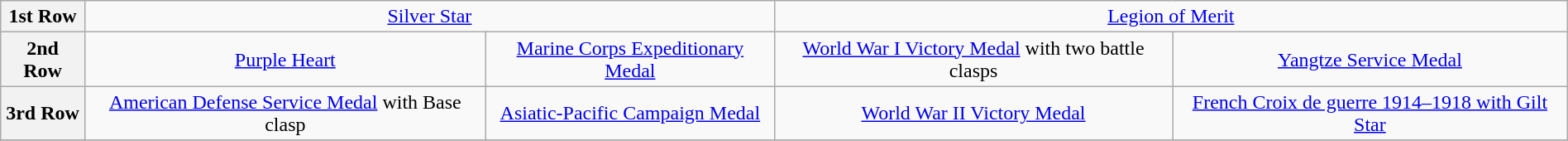<table class="wikitable" style="margin:1em auto; text-align:center;">
<tr>
<th>1st Row</th>
<td colspan="6"><a href='#'>Silver Star</a></td>
<td colspan="6"><a href='#'>Legion of Merit</a></td>
</tr>
<tr>
<th>2nd Row</th>
<td colspan="3"><a href='#'>Purple Heart</a></td>
<td colspan="3"><a href='#'>Marine Corps Expeditionary Medal</a></td>
<td colspan="3"><a href='#'>World War I Victory Medal</a> with two battle clasps</td>
<td colspan="3"><a href='#'>Yangtze Service Medal</a></td>
</tr>
<tr>
<th>3rd Row</th>
<td colspan="3"><a href='#'>American Defense Service Medal</a> with Base clasp</td>
<td colspan="3"><a href='#'>Asiatic-Pacific Campaign Medal</a></td>
<td colspan="3"><a href='#'>World War II Victory Medal</a></td>
<td colspan="3"><a href='#'>French Croix de guerre 1914–1918 with Gilt Star</a></td>
</tr>
<tr>
</tr>
</table>
